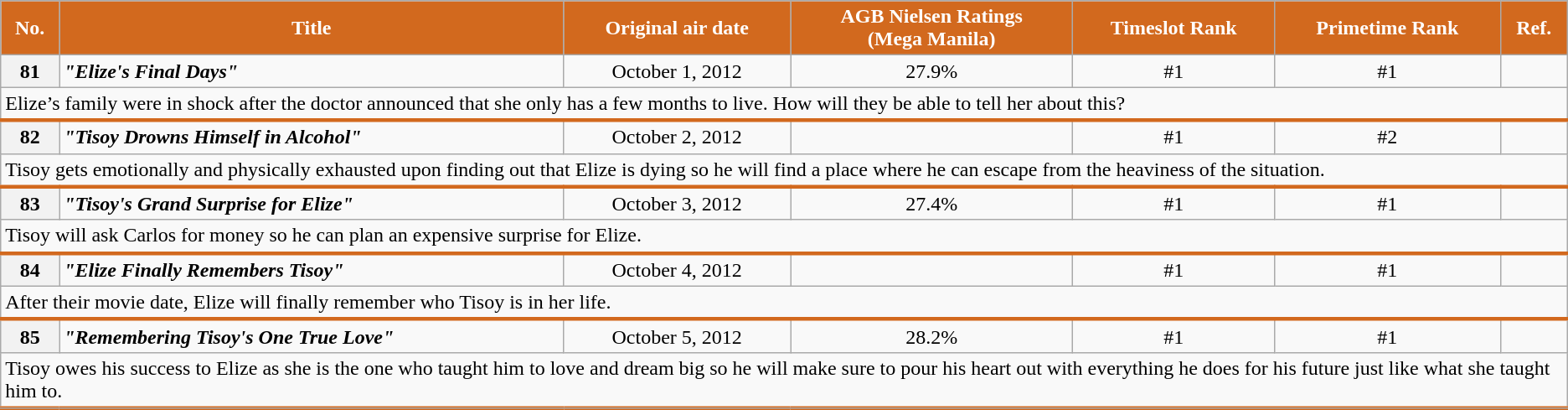<table class="wikitable" style="text-align:center">
<tr>
<th style="background:#D2691E; color:#ffffff">No.</th>
<th style="background:#D2691E; color:#ffffff">Title</th>
<th style="background:#D2691E; color:#ffffff">Original air date</th>
<th style="background:#D2691E; color:#ffffff">AGB Nielsen Ratings<br>(Mega Manila)</th>
<th style="background:#D2691E; color:#ffffff">Timeslot Rank</th>
<th style="background:#D2691E; color:#ffffff">Primetime Rank</th>
<th style="background:#D2691E; color:#ffffff">Ref.</th>
</tr>
<tr>
<th>81</th>
<td align="left"><strong><em>"Elize's Final Days"</em></strong></td>
<td>October 1, 2012</td>
<td>27.9%</td>
<td>#1</td>
<td>#1</td>
<td></td>
</tr>
<tr>
<td colspan = "7" style="text-align: left; border-bottom: 3px solid #D2691E;">Elize’s family were in shock after the doctor announced that she only has a few months to live. How will they be able to tell her about this?</td>
</tr>
<tr>
<th>82</th>
<td align="left"><strong><em>"Tisoy Drowns Himself in Alcohol"</em></strong></td>
<td>October 2, 2012</td>
<td></td>
<td>#1</td>
<td>#2</td>
<td></td>
</tr>
<tr>
<td colspan = "7" style="text-align: left; border-bottom: 3px solid #D2691E;">Tisoy gets emotionally and physically exhausted upon finding out that Elize is dying so he will find a place where he can escape from the heaviness of the situation.</td>
</tr>
<tr>
<th>83</th>
<td align="left"><strong><em>"Tisoy's Grand Surprise for Elize"</em></strong></td>
<td>October 3, 2012</td>
<td>27.4%</td>
<td>#1</td>
<td>#1</td>
<td></td>
</tr>
<tr>
<td colspan = "7" style="text-align: left; border-bottom: 3px solid #D2691E;">Tisoy will ask Carlos for money so he can plan an expensive surprise for Elize.</td>
</tr>
<tr>
<th>84</th>
<td align="left"><strong><em>"Elize Finally Remembers Tisoy"</em></strong></td>
<td>October 4, 2012</td>
<td></td>
<td>#1</td>
<td>#1</td>
<td></td>
</tr>
<tr>
<td colspan = "7" style="text-align: left; border-bottom: 3px solid #D2691E;">After their movie date, Elize will finally remember who Tisoy is in her life.</td>
</tr>
<tr>
<th>85</th>
<td align="left"><strong><em>"Remembering Tisoy's One True Love"</em></strong></td>
<td>October 5, 2012</td>
<td>28.2%</td>
<td>#1</td>
<td>#1</td>
<td></td>
</tr>
<tr>
<td colspan = "7" style="text-align: left; border-bottom: 3px solid #D2691E;">Tisoy owes his success to Elize as she is the one who taught him to love and dream big so he will make sure to pour his heart out with everything he does for his future just like what she taught him to.</td>
</tr>
<tr>
</tr>
</table>
